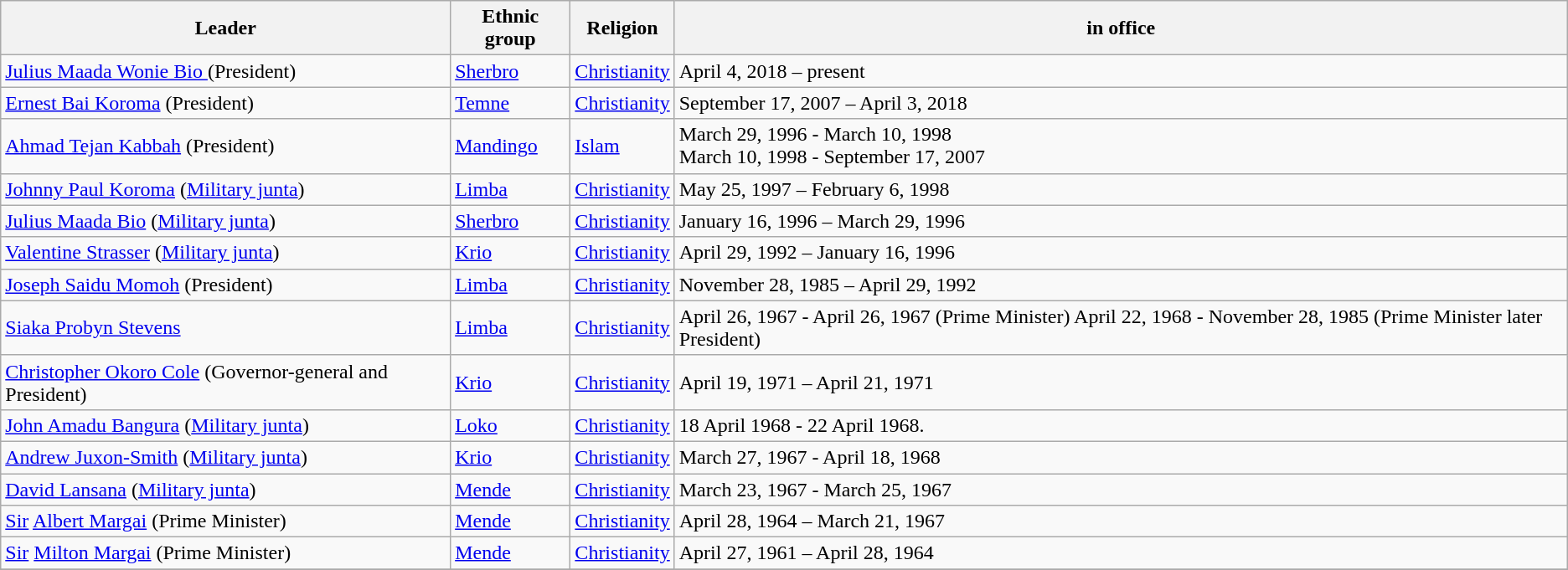<table class="wikitable">
<tr>
<th>Leader</th>
<th>Ethnic group</th>
<th>Religion</th>
<th>in office</th>
</tr>
<tr>
<td><a href='#'>Julius Maada Wonie Bio </a> (President)</td>
<td><a href='#'>Sherbro</a></td>
<td><a href='#'>Christianity</a></td>
<td>April 4, 2018 – present</td>
</tr>
<tr>
<td><a href='#'>Ernest Bai Koroma</a> (President)</td>
<td><a href='#'>Temne</a></td>
<td><a href='#'>Christianity</a></td>
<td>September 17, 2007 – April 3, 2018</td>
</tr>
<tr>
<td><a href='#'>Ahmad Tejan Kabbah</a> (President)</td>
<td><a href='#'>Mandingo</a></td>
<td><a href='#'>Islam</a></td>
<td>March 29, 1996 - March 10, 1998<br>March 10, 1998 - September 17, 2007</td>
</tr>
<tr>
<td><a href='#'>Johnny Paul Koroma</a> (<a href='#'>Military junta</a>)</td>
<td><a href='#'>Limba</a></td>
<td><a href='#'>Christianity</a></td>
<td>May 25, 1997 – February 6, 1998</td>
</tr>
<tr>
<td><a href='#'>Julius Maada Bio</a> (<a href='#'>Military junta</a>)</td>
<td><a href='#'>Sherbro</a></td>
<td><a href='#'>Christianity</a></td>
<td>January 16, 1996 – March 29, 1996</td>
</tr>
<tr>
<td><a href='#'>Valentine Strasser</a> (<a href='#'>Military junta</a>)</td>
<td><a href='#'>Krio</a></td>
<td><a href='#'>Christianity</a></td>
<td>April 29, 1992 – January 16, 1996</td>
</tr>
<tr>
<td><a href='#'>Joseph Saidu Momoh</a> (President)</td>
<td><a href='#'>Limba</a></td>
<td><a href='#'>Christianity</a></td>
<td>November 28, 1985 – April 29, 1992</td>
</tr>
<tr>
<td><a href='#'>Siaka Probyn Stevens</a></td>
<td><a href='#'>Limba</a></td>
<td><a href='#'>Christianity</a></td>
<td>April 26, 1967 - April 26, 1967 (Prime Minister) April 22, 1968 - November 28, 1985  (Prime Minister later President)</td>
</tr>
<tr>
<td><a href='#'>Christopher Okoro Cole</a> (Governor-general and President)</td>
<td><a href='#'>Krio</a></td>
<td><a href='#'>Christianity</a></td>
<td>April 19, 1971 – April 21, 1971</td>
</tr>
<tr>
<td><a href='#'>John Amadu Bangura</a> (<a href='#'>Military junta</a>)</td>
<td><a href='#'>Loko</a></td>
<td><a href='#'>Christianity</a></td>
<td>18 April 1968 - 22 April 1968.</td>
</tr>
<tr>
<td><a href='#'>Andrew Juxon-Smith</a> (<a href='#'>Military junta</a>)</td>
<td><a href='#'>Krio</a></td>
<td><a href='#'>Christianity</a></td>
<td>March 27, 1967 - April 18, 1968</td>
</tr>
<tr>
<td><a href='#'>David Lansana</a> (<a href='#'>Military junta</a>)</td>
<td><a href='#'>Mende</a></td>
<td><a href='#'>Christianity</a></td>
<td>March 23, 1967 - March 25, 1967</td>
</tr>
<tr>
<td><a href='#'>Sir</a> <a href='#'>Albert Margai</a> (Prime Minister)</td>
<td><a href='#'>Mende</a></td>
<td><a href='#'>Christianity</a></td>
<td>April 28, 1964 – March 21, 1967</td>
</tr>
<tr>
<td><a href='#'>Sir</a> <a href='#'>Milton Margai</a> (Prime Minister)</td>
<td><a href='#'>Mende</a></td>
<td><a href='#'>Christianity</a></td>
<td>April 27, 1961 – April 28, 1964</td>
</tr>
<tr>
</tr>
</table>
